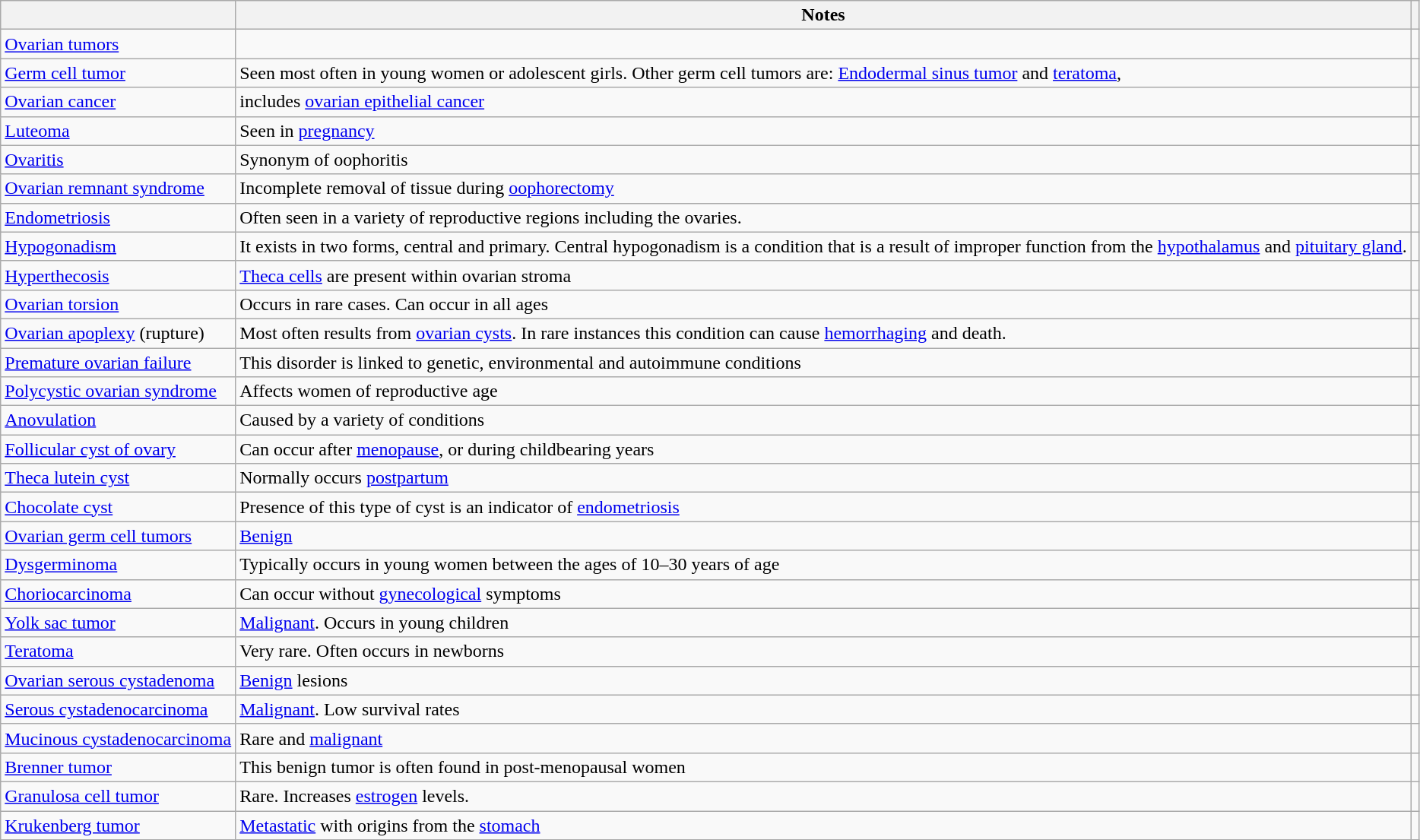<table class="wikitable sortable">
<tr>
<th></th>
<th>Notes</th>
<th></th>
</tr>
<tr>
<td><a href='#'>Ovarian tumors</a></td>
<td></td>
<td></td>
</tr>
<tr>
<td><a href='#'>Germ cell tumor</a></td>
<td>Seen most often in young women or adolescent girls. Other germ cell tumors are: <a href='#'>Endodermal sinus tumor</a> and <a href='#'>teratoma</a>,</td>
<td></td>
</tr>
<tr>
<td><a href='#'>Ovarian cancer</a></td>
<td>includes <a href='#'>ovarian epithelial cancer</a></td>
<td></td>
</tr>
<tr>
<td><a href='#'>Luteoma</a></td>
<td>Seen in <a href='#'>pregnancy</a></td>
<td></td>
</tr>
<tr>
<td><a href='#'>Ovaritis</a></td>
<td>Synonym of oophoritis</td>
<td></td>
</tr>
<tr>
<td><a href='#'>Ovarian remnant syndrome</a></td>
<td>Incomplete removal of tissue during <a href='#'>oophorectomy</a></td>
<td></td>
</tr>
<tr>
<td><a href='#'>Endometriosis</a></td>
<td>Often seen in a variety of reproductive regions including the ovaries.</td>
<td></td>
</tr>
<tr>
<td><a href='#'>Hypogonadism</a></td>
<td>It exists in two forms, central and primary. Central hypogonadism is a condition that is a result of improper function from the <a href='#'>hypothalamus</a> and <a href='#'>pituitary gland</a>.</td>
<td></td>
</tr>
<tr>
<td><a href='#'>Hyperthecosis</a></td>
<td><a href='#'>Theca cells</a> are present within ovarian stroma</td>
<td></td>
</tr>
<tr>
<td><a href='#'>Ovarian torsion</a></td>
<td>Occurs in rare cases. Can occur in all ages</td>
<td></td>
</tr>
<tr>
<td><a href='#'>Ovarian apoplexy</a> (rupture)</td>
<td>Most often results from <a href='#'>ovarian cysts</a>. In rare instances this condition can cause <a href='#'>hemorrhaging</a> and death.</td>
<td></td>
</tr>
<tr>
<td><a href='#'>Premature ovarian failure</a></td>
<td>This disorder is linked to genetic, environmental and autoimmune conditions</td>
<td></td>
</tr>
<tr>
<td><a href='#'>Polycystic ovarian syndrome</a></td>
<td>Affects women of reproductive age</td>
<td></td>
</tr>
<tr>
<td><a href='#'>Anovulation</a></td>
<td>Caused by a variety of conditions</td>
<td></td>
</tr>
<tr>
<td><a href='#'>Follicular cyst of ovary</a></td>
<td>Can occur after <a href='#'>menopause</a>, or during childbearing years</td>
<td></td>
</tr>
<tr>
<td><a href='#'>Theca lutein cyst</a></td>
<td>Normally occurs <a href='#'>postpartum</a></td>
<td></td>
</tr>
<tr>
<td><a href='#'>Chocolate cyst</a></td>
<td>Presence of this type of cyst is an indicator of <a href='#'>endometriosis</a></td>
<td></td>
</tr>
<tr>
<td><a href='#'>Ovarian germ cell tumors</a></td>
<td><a href='#'>Benign</a></td>
<td></td>
</tr>
<tr>
<td><a href='#'>Dysgerminoma</a></td>
<td>Typically occurs in young women between the ages of 10–30 years of age</td>
<td></td>
</tr>
<tr>
<td><a href='#'>Choriocarcinoma</a></td>
<td>Can occur without <a href='#'>gynecological</a> symptoms</td>
<td></td>
</tr>
<tr>
<td><a href='#'>Yolk sac tumor</a></td>
<td><a href='#'>Malignant</a>. Occurs in young children</td>
<td></td>
</tr>
<tr>
<td><a href='#'>Teratoma</a></td>
<td>Very rare. Often occurs in newborns</td>
<td></td>
</tr>
<tr>
<td><a href='#'>Ovarian serous cystadenoma</a></td>
<td><a href='#'>Benign</a> lesions</td>
<td></td>
</tr>
<tr>
<td><a href='#'>Serous cystadenocarcinoma</a></td>
<td><a href='#'>Malignant</a>. Low survival rates</td>
<td></td>
</tr>
<tr>
<td><a href='#'>Mucinous cystadenocarcinoma</a></td>
<td>Rare and <a href='#'>malignant</a></td>
<td></td>
</tr>
<tr>
<td><a href='#'>Brenner tumor</a></td>
<td>This benign tumor is often found in post-menopausal women</td>
<td></td>
</tr>
<tr>
<td><a href='#'>Granulosa cell tumor</a></td>
<td>Rare. Increases <a href='#'>estrogen</a> levels.</td>
<td></td>
</tr>
<tr>
<td><a href='#'>Krukenberg tumor</a></td>
<td><a href='#'>Metastatic</a> with origins from the <a href='#'>stomach</a></td>
<td></td>
</tr>
</table>
